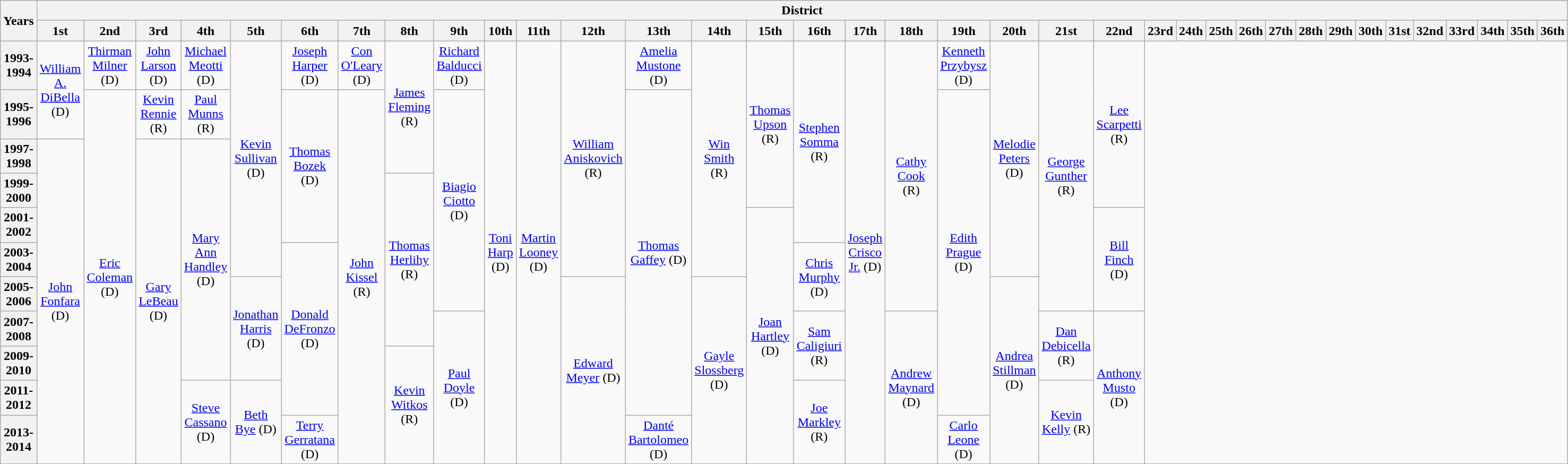<table class=wikitable style="text-align:center">
<tr>
<th rowspan=2>Years</th>
<th colspan=36>District</th>
</tr>
<tr>
<th>1st</th>
<th>2nd</th>
<th>3rd</th>
<th>4th</th>
<th>5th</th>
<th>6th</th>
<th>7th</th>
<th>8th</th>
<th>9th</th>
<th>10th</th>
<th>11th</th>
<th>12th</th>
<th>13th</th>
<th>14th</th>
<th>15th</th>
<th>16th</th>
<th>17th</th>
<th>18th</th>
<th>19th</th>
<th>20th</th>
<th>21st</th>
<th>22nd</th>
<th>23rd</th>
<th>24th</th>
<th>25th</th>
<th>26th</th>
<th>27th</th>
<th>28th</th>
<th>29th</th>
<th>30th</th>
<th>31st</th>
<th>32nd</th>
<th>33rd</th>
<th>34th</th>
<th>35th</th>
<th>36th</th>
</tr>
<tr>
<th>1993-1994</th>
<td rowspan = 2 ><a href='#'>William A. DiBella</a> (D)</td>
<td rowspan = 1 ><a href='#'>Thirman Milner</a> (D)</td>
<td rowspan = 1 ><a href='#'>John Larson</a> (D)</td>
<td rowspan = 1 ><a href='#'>Michael Meotti</a> (D)</td>
<td rowspan = 6 ><a href='#'>Kevin Sullivan</a> (D)</td>
<td rowspan = 1 ><a href='#'>Joseph Harper</a> (D)</td>
<td rowspan = 1 ><a href='#'>Con O'Leary</a> (D)</td>
<td rowspan = 3 ><a href='#'>James Fleming</a> (R)</td>
<td rowspan = 1 ><a href='#'>Richard Balducci</a> (D)</td>
<td rowspan = 11 ><a href='#'>Toni Harp</a> (D)</td>
<td rowspan = 11 ><a href='#'>Martin Looney</a> (D)</td>
<td rowspan = 6 ><a href='#'>William Aniskovich</a> (R)</td>
<td rowspan = 1 ><a href='#'>Amelia Mustone</a> (D)</td>
<td rowspan = 6 ><a href='#'>Win Smith</a> (R)</td>
<td rowspan = 4 ><a href='#'>Thomas Upson</a> (R)</td>
<td rowspan = 5 ><a href='#'>Stephen Somma</a> (R)</td>
<td rowspan = 11 ><a href='#'>Joseph Crisco Jr.</a> (D)</td>
<td rowspan = 7 ><a href='#'>Cathy Cook</a> (R)</td>
<td rowspan = 1 ><a href='#'>Kenneth Przybysz</a> (D)</td>
<td rowspan = 6 ><a href='#'>Melodie Peters</a> (D)</td>
<td rowspan = 7 ><a href='#'>George Gunther</a> (R)</td>
<td rowspan = 4 ><a href='#'>Lee Scarpetti</a> (R)</td>
</tr>
<tr>
<th>1995-1996</th>
<td rowspan = 10 ><a href='#'>Eric Coleman</a> (D)</td>
<td rowspan = 1 ><a href='#'>Kevin Rennie</a> (R)</td>
<td rowspan = 1 ><a href='#'>Paul Munns</a> (R)</td>
<td rowspan = 4 ><a href='#'>Thomas Bozek</a> (D)</td>
<td rowspan = 10 ><a href='#'>John Kissel</a> (R)</td>
<td rowspan = 6 ><a href='#'>Biagio Ciotto</a> (D)</td>
<td rowspan = 9 ><a href='#'>Thomas Gaffey</a> (D)</td>
<td rowspan = 9 ><a href='#'>Edith Prague</a> (D)</td>
</tr>
<tr>
<th>1997-1998</th>
<td rowspan = 9 ><a href='#'>John Fonfara</a> (D)</td>
<td rowspan = 9 ><a href='#'>Gary LeBeau</a> (D)</td>
<td rowspan = 7 ><a href='#'>Mary Ann Handley</a> (D)</td>
</tr>
<tr>
<th>1999-2000</th>
<td rowspan = 5 ><a href='#'>Thomas Herlihy</a> (R)</td>
</tr>
<tr>
<th>2001-2002</th>
<td rowspan = 7 ><a href='#'>Joan Hartley</a> (D)</td>
<td rowspan = 3 ><a href='#'>Bill Finch</a> (D)</td>
</tr>
<tr>
<th>2003-2004</th>
<td rowspan = 5 ><a href='#'>Donald DeFronzo</a> (D)</td>
<td rowspan = 2 ><a href='#'>Chris Murphy</a> (D)</td>
</tr>
<tr>
<th>2005-2006</th>
<td rowspan = 3 ><a href='#'>Jonathan Harris</a> (D)</td>
<td rowspan = 5 ><a href='#'>Edward Meyer</a> (D)</td>
<td rowspan = 5 ><a href='#'>Gayle Slossberg</a> (D)</td>
<td rowspan = 5 ><a href='#'>Andrea Stillman</a> (D)</td>
</tr>
<tr>
<th>2007-2008</th>
<td rowspan = 4 ><a href='#'>Paul Doyle</a> (D)</td>
<td rowspan = 2 ><a href='#'>Sam Caligiuri</a> (R)</td>
<td rowspan = 4 ><a href='#'>Andrew Maynard</a> (D)</td>
<td rowspan = 2 ><a href='#'>Dan Debicella</a> (R)</td>
<td rowspan = 4 ><a href='#'>Anthony Musto</a> (D)</td>
</tr>
<tr>
<th>2009-2010</th>
<td rowspan = 3 ><a href='#'>Kevin Witkos</a> (R)</td>
</tr>
<tr>
<th>2011-2012</th>
<td rowspan = 2 ><a href='#'>Steve Cassano</a> (D)</td>
<td rowspan = 2 ><a href='#'>Beth Bye</a> (D)</td>
<td rowspan = 2 ><a href='#'>Joe Markley</a> (R)</td>
<td rowspan = 2 ><a href='#'>Kevin Kelly</a> (R)</td>
</tr>
<tr>
<th>2013-2014</th>
<td rowspan = 1 ><a href='#'>Terry Gerratana</a> (D)</td>
<td rowspan = 1 ><a href='#'>Danté Bartolomeo</a> (D)</td>
<td rowspan = 1 ><a href='#'>Carlo Leone</a> (D)</td>
</tr>
</table>
